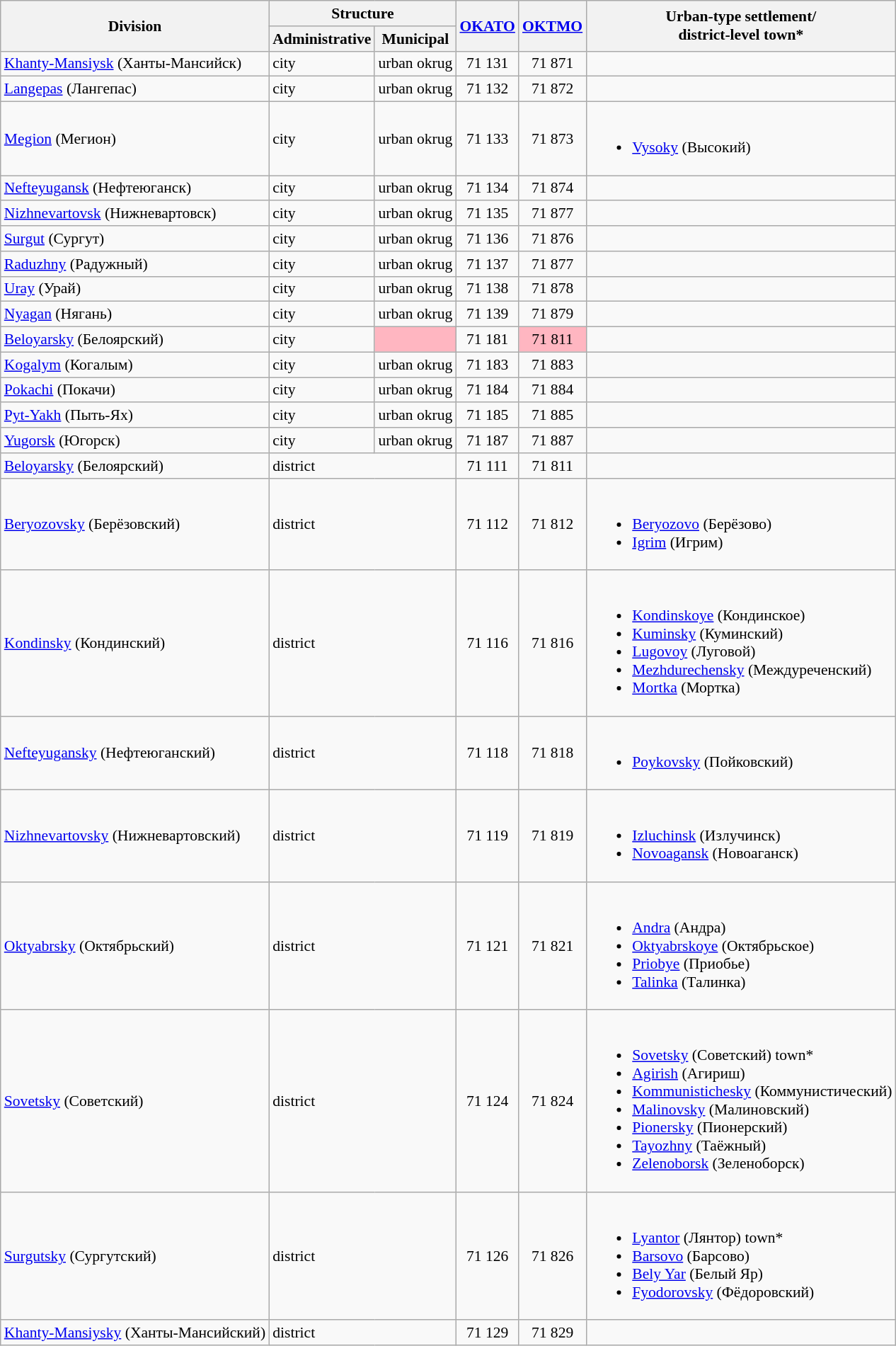<table class="wikitable" style="padding: 24em 0; border: 1px #aaa solid; border-collapse: collapse; font-size: 90%;">
<tr>
<th colspan="2" rowspan="2">Division</th>
<th colspan="2">Structure</th>
<th rowspan="2"><a href='#'>OKATO</a></th>
<th rowspan="2"><a href='#'>OKTMO</a></th>
<th rowspan="2">Urban-type settlement/<br>district-level town*</th>
</tr>
<tr>
<th>Administrative</th>
<th>Municipal</th>
</tr>
<tr>
<td colspan="2"><a href='#'>Khanty-Mansiysk</a> (Ханты-Мансийск)</td>
<td>city</td>
<td>urban okrug</td>
<td align="center">71 131</td>
<td align="center">71 871</td>
<td></td>
</tr>
<tr>
<td colspan="2"><a href='#'>Langepas</a> (Лангепас)</td>
<td>city</td>
<td>urban okrug</td>
<td align="center">71 132</td>
<td align="center">71 872</td>
<td></td>
</tr>
<tr>
<td colspan="2"><a href='#'>Megion</a> (Мегион)</td>
<td>city</td>
<td>urban okrug</td>
<td align="center">71 133</td>
<td align="center">71 873</td>
<td><br><ul><li><a href='#'>Vysoky</a> (Высокий)</li></ul></td>
</tr>
<tr>
<td colspan="2"><a href='#'>Nefteyugansk</a> (Нефтеюганск)</td>
<td>city</td>
<td>urban okrug</td>
<td align="center">71 134</td>
<td align="center">71 874</td>
<td></td>
</tr>
<tr>
<td colspan="2"><a href='#'>Nizhnevartovsk</a> (Нижневартовск)</td>
<td>city</td>
<td>urban okrug</td>
<td align="center">71 135</td>
<td align="center">71 877</td>
<td></td>
</tr>
<tr>
<td colspan="2"><a href='#'>Surgut</a> (Сургут)</td>
<td>city</td>
<td>urban okrug</td>
<td align="center">71 136</td>
<td align="center">71 876</td>
<td></td>
</tr>
<tr>
<td colspan="2"><a href='#'>Raduzhny</a> (Радужный)</td>
<td>city</td>
<td>urban okrug</td>
<td align="center">71 137</td>
<td align="center">71 877</td>
<td></td>
</tr>
<tr>
<td colspan="2"><a href='#'>Uray</a> (Урай)</td>
<td>city</td>
<td>urban okrug</td>
<td align="center">71 138</td>
<td align="center">71 878</td>
<td></td>
</tr>
<tr>
<td colspan="2"><a href='#'>Nyagan</a> (Нягань)</td>
<td>city</td>
<td>urban okrug</td>
<td align="center">71 139</td>
<td align="center">71 879</td>
<td></td>
</tr>
<tr>
<td colspan="2"><a href='#'>Beloyarsky</a> (Белоярский)</td>
<td>city</td>
<td bgcolor="lightpink"></td>
<td align="center">71 181</td>
<td bgcolor="lightpink" align="center">71 811</td>
<td></td>
</tr>
<tr>
<td colspan="2"><a href='#'>Kogalym</a> (Когалым)</td>
<td>city</td>
<td>urban okrug</td>
<td align="center">71 183</td>
<td align="center">71 883</td>
<td></td>
</tr>
<tr>
<td colspan="2"><a href='#'>Pokachi</a> (Покачи)</td>
<td>city</td>
<td>urban okrug</td>
<td align="center">71 184</td>
<td align="center">71 884</td>
<td></td>
</tr>
<tr>
<td colspan="2"><a href='#'>Pyt-Yakh</a> (Пыть-Ях)</td>
<td>city</td>
<td>urban okrug</td>
<td align="center">71 185</td>
<td align="center">71 885</td>
<td></td>
</tr>
<tr>
<td colspan="2"><a href='#'>Yugorsk</a> (Югорск)</td>
<td>city</td>
<td>urban okrug</td>
<td align="center">71 187</td>
<td align="center">71 887</td>
<td></td>
</tr>
<tr>
<td colspan="2"><a href='#'>Beloyarsky</a> (Белоярский)</td>
<td colspan="2">district</td>
<td align="center">71 111</td>
<td align="center">71 811</td>
<td></td>
</tr>
<tr>
<td colspan="2"><a href='#'>Beryozovsky</a> (Берёзовский)</td>
<td colspan="2">district</td>
<td align="center">71 112</td>
<td align="center">71 812</td>
<td><br><ul><li><a href='#'>Beryozovo</a> (Берёзово)</li><li><a href='#'>Igrim</a> (Игрим)</li></ul></td>
</tr>
<tr>
<td colspan="2"><a href='#'>Kondinsky</a> (Кондинский)</td>
<td colspan="2">district</td>
<td align="center">71 116</td>
<td align="center">71 816</td>
<td><br><ul><li><a href='#'>Kondinskoye</a> (Кондинское)</li><li><a href='#'>Kuminsky</a> (Куминский)</li><li><a href='#'>Lugovoy</a> (Луговой)</li><li><a href='#'>Mezhdurechensky</a> (Междуреченский)</li><li><a href='#'>Mortka</a> (Мортка)</li></ul></td>
</tr>
<tr>
<td colspan="2"><a href='#'>Nefteyugansky</a> (Нефтеюганский)</td>
<td colspan="2">district</td>
<td align="center">71 118</td>
<td align="center">71 818</td>
<td><br><ul><li><a href='#'>Poykovsky</a> (Пойковский)</li></ul></td>
</tr>
<tr>
<td colspan="2"><a href='#'>Nizhnevartovsky</a> (Нижневартовский)</td>
<td colspan="2">district</td>
<td align="center">71 119</td>
<td align="center">71 819</td>
<td><br><ul><li><a href='#'>Izluchinsk</a> (Излучинск)</li><li><a href='#'>Novoagansk</a> (Новоаганск)</li></ul></td>
</tr>
<tr>
<td colspan="2"><a href='#'>Oktyabrsky</a> (Октябрьский)</td>
<td colspan="2">district</td>
<td align="center">71 121</td>
<td align="center">71 821</td>
<td><br><ul><li><a href='#'>Andra</a> (Андра)</li><li><a href='#'>Oktyabrskoye</a> (Октябрьское)</li><li><a href='#'>Priobye</a> (Приобье)</li><li><a href='#'>Talinka</a> (Талинка)</li></ul></td>
</tr>
<tr>
<td colspan="2"><a href='#'>Sovetsky</a> (Советский)</td>
<td colspan="2">district</td>
<td align="center">71 124</td>
<td align="center">71 824</td>
<td><br><ul><li><a href='#'>Sovetsky</a> (Советский) town*</li><li><a href='#'>Agirish</a> (Агириш)</li><li><a href='#'>Kommunistichesky</a> (Коммунистический)</li><li><a href='#'>Malinovsky</a> (Малиновский)</li><li><a href='#'>Pionersky</a> (Пионерский)</li><li><a href='#'>Tayozhny</a> (Таёжный)</li><li><a href='#'>Zelenoborsk</a> (Зеленоборск)</li></ul></td>
</tr>
<tr>
<td colspan="2"><a href='#'>Surgutsky</a> (Сургутский)</td>
<td colspan="2">district</td>
<td align="center">71 126</td>
<td align="center">71 826</td>
<td><br><ul><li><a href='#'>Lyantor</a> (Лянтор) town*</li><li><a href='#'>Barsovo</a> (Барсово)</li><li><a href='#'>Bely Yar</a> (Белый Яр)</li><li><a href='#'>Fyodorovsky</a> (Фёдоровский)</li></ul></td>
</tr>
<tr>
<td colspan="2"><a href='#'>Khanty-Mansiysky</a> (Ханты-Мансийский)</td>
<td colspan="2">district</td>
<td align="center">71 129</td>
<td align="center">71 829</td>
<td></td>
</tr>
</table>
